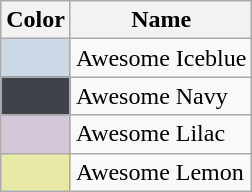<table class="wikitable">
<tr>
<th>Color</th>
<th>Name</th>
</tr>
<tr>
<td bgcolor="cbd9e7"></td>
<td>Awesome Iceblue</td>
</tr>
<tr>
<td bgcolor="3e424b"></td>
<td>Awesome Navy</td>
</tr>
<tr>
<td bgcolor="d4c7d9"></td>
<td>Awesome Lilac</td>
</tr>
<tr>
<td bgcolor="e7e9a5"></td>
<td>Awesome Lemon</td>
</tr>
</table>
